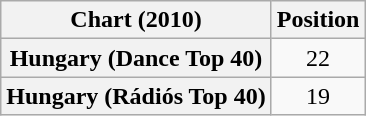<table class="wikitable sortable plainrowheaders" style="text-align:center">
<tr>
<th>Chart (2010)</th>
<th>Position</th>
</tr>
<tr>
<th scope="row">Hungary (Dance Top 40)</th>
<td style="text-align:center;">22</td>
</tr>
<tr>
<th scope="row">Hungary (Rádiós Top 40)</th>
<td style="text-align:center;">19</td>
</tr>
</table>
